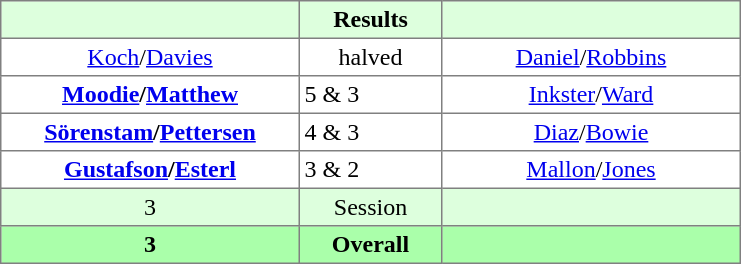<table border="1" cellpadding="3" style="border-collapse:collapse; text-align:center;">
<tr style="background:#dfd;">
<th style="width:12em;"></th>
<th style="width:5.5em;">Results</th>
<th style="width:12em;"></th>
</tr>
<tr>
<td><a href='#'>Koch</a>/<a href='#'>Davies</a></td>
<td>halved</td>
<td><a href='#'>Daniel</a>/<a href='#'>Robbins</a></td>
</tr>
<tr>
<td><strong><a href='#'>Moodie</a>/<a href='#'>Matthew</a></strong></td>
<td align=left> 5 & 3</td>
<td><a href='#'>Inkster</a>/<a href='#'>Ward</a></td>
</tr>
<tr>
<td><strong><a href='#'>Sörenstam</a>/<a href='#'>Pettersen</a></strong></td>
<td align=left> 4 & 3</td>
<td><a href='#'>Diaz</a>/<a href='#'>Bowie</a></td>
</tr>
<tr>
<td><strong><a href='#'>Gustafson</a>/<a href='#'>Esterl</a></strong></td>
<td align=left> 3 & 2</td>
<td><a href='#'>Mallon</a>/<a href='#'>Jones</a></td>
</tr>
<tr style="background:#dfd;">
<td>3</td>
<td>Session</td>
<td></td>
</tr>
<tr style="background:#afa;">
<th>3</th>
<th>Overall</th>
<th></th>
</tr>
</table>
